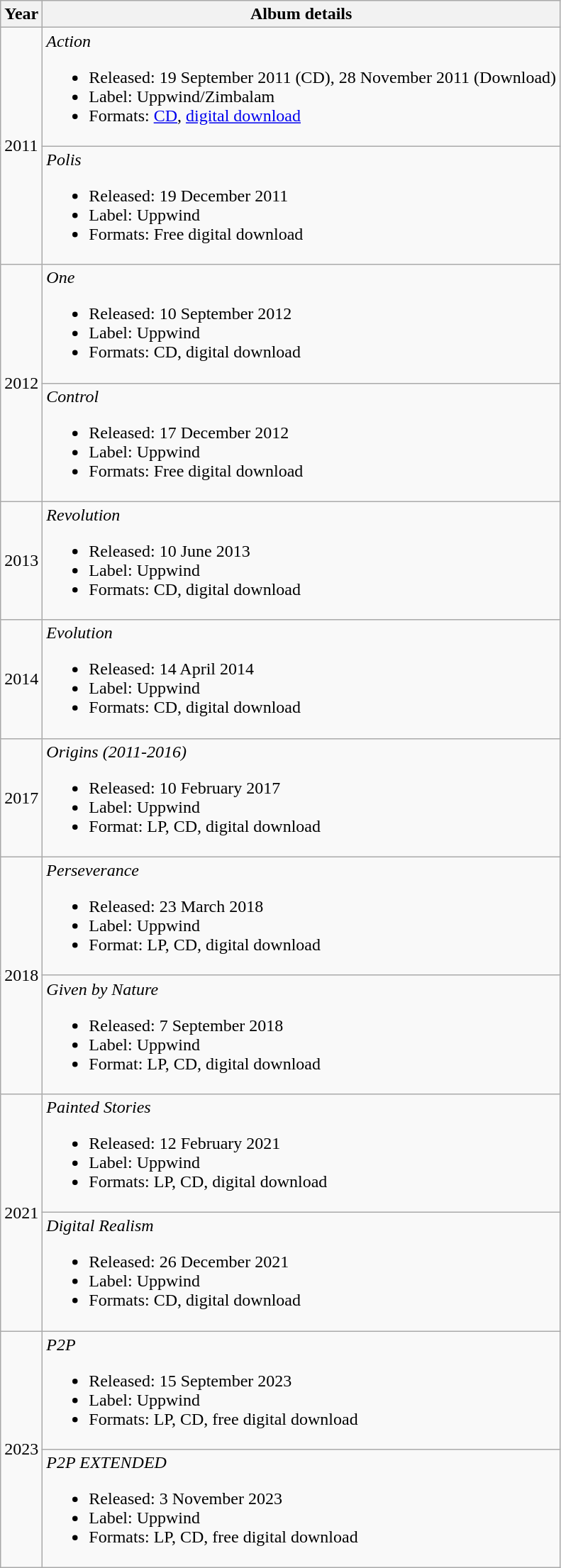<table class="wikitable" border="1">
<tr>
<th>Year</th>
<th>Album details</th>
</tr>
<tr>
<td rowspan="2">2011</td>
<td><em>Action</em><br><ul><li>Released: 19 September 2011 (CD), 28 November 2011 (Download)</li><li>Label: Uppwind/Zimbalam</li><li>Formats: <a href='#'>CD</a>, <a href='#'>digital download</a></li></ul></td>
</tr>
<tr>
<td><em>Polis</em><br><ul><li>Released: 19 December 2011</li><li>Label: Uppwind</li><li>Formats: Free digital download</li></ul></td>
</tr>
<tr>
<td rowspan="2">2012</td>
<td><em>One</em><br><ul><li>Released: 10 September 2012</li><li>Label: Uppwind</li><li>Formats: CD, digital download</li></ul></td>
</tr>
<tr>
<td><em>Control</em><br><ul><li>Released: 17 December 2012</li><li>Label: Uppwind</li><li>Formats: Free digital download</li></ul></td>
</tr>
<tr>
<td>2013</td>
<td><em>Revolution</em><br><ul><li>Released: 10 June 2013</li><li>Label: Uppwind</li><li>Formats: CD, digital download</li></ul></td>
</tr>
<tr>
<td>2014</td>
<td><em>Evolution</em><br><ul><li>Released: 14 April 2014</li><li>Label: Uppwind</li><li>Formats: CD, digital download</li></ul></td>
</tr>
<tr>
<td>2017</td>
<td><em>Origins (2011-2016)</em><br><ul><li>Released: 10 February 2017</li><li>Label: Uppwind</li><li>Format: LP, CD, digital download</li></ul></td>
</tr>
<tr>
<td rowspan="2">2018</td>
<td><em>Perseverance</em><br><ul><li>Released: 23 March 2018</li><li>Label: Uppwind</li><li>Format: LP, CD, digital download</li></ul></td>
</tr>
<tr>
<td><em>Given by Nature</em><br><ul><li>Released: 7 September 2018</li><li>Label: Uppwind</li><li>Format: LP, CD, digital download</li></ul></td>
</tr>
<tr>
<td rowspan="2">2021</td>
<td><em>Painted Stories</em><br><ul><li>Released: 12 February 2021</li><li>Label: Uppwind</li><li>Formats: LP, CD, digital download</li></ul></td>
</tr>
<tr>
<td><em>Digital Realism</em><br><ul><li>Released: 26 December 2021</li><li>Label: Uppwind</li><li>Formats: CD, digital download</li></ul></td>
</tr>
<tr>
<td rowspan="2">2023</td>
<td><em>P2P</em><br><ul><li>Released: 15 September 2023</li><li>Label: Uppwind</li><li>Formats: LP, CD, free digital download</li></ul></td>
</tr>
<tr>
<td><em>P2P EXTENDED</em><br><ul><li>Released: 3 November 2023</li><li>Label: Uppwind</li><li>Formats: LP, CD, free digital download</li></ul></td>
</tr>
</table>
